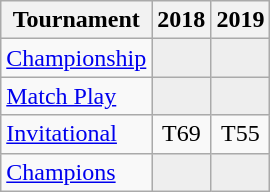<table class="wikitable" style="text-align:center;">
<tr>
<th>Tournament</th>
<th>2018</th>
<th>2019</th>
</tr>
<tr>
<td align="left"><a href='#'>Championship</a></td>
<td style="background:#eeeeee;"></td>
<td style="background:#eeeeee;"></td>
</tr>
<tr>
<td align="left"><a href='#'>Match Play</a></td>
<td style="background:#eeeeee;"></td>
<td style="background:#eeeeee;"></td>
</tr>
<tr>
<td align="left"><a href='#'>Invitational</a></td>
<td>T69</td>
<td>T55</td>
</tr>
<tr>
<td align="left"><a href='#'>Champions</a></td>
<td style="background:#eeeeee;"></td>
<td style="background:#eeeeee;"></td>
</tr>
</table>
